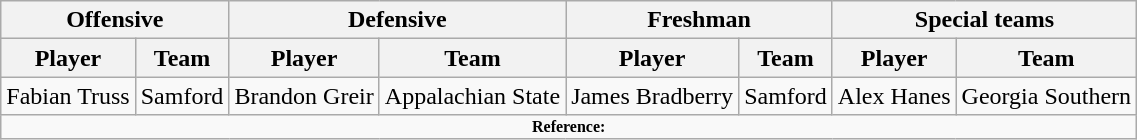<table class="wikitable" border="1">
<tr>
<th colspan="2">Offensive</th>
<th colspan="2">Defensive</th>
<th colspan="2">Freshman</th>
<th colspan="2">Special teams</th>
</tr>
<tr>
<th>Player</th>
<th>Team</th>
<th>Player</th>
<th>Team</th>
<th>Player</th>
<th>Team</th>
<th>Player</th>
<th>Team</th>
</tr>
<tr>
<td>Fabian Truss</td>
<td>Samford</td>
<td>Brandon Greir</td>
<td>Appalachian State</td>
<td>James Bradberry</td>
<td>Samford</td>
<td>Alex Hanes</td>
<td>Georgia Southern</td>
</tr>
<tr>
<td colspan="8" style="font-size: 8pt" align="center"><strong>Reference:</strong></td>
</tr>
</table>
